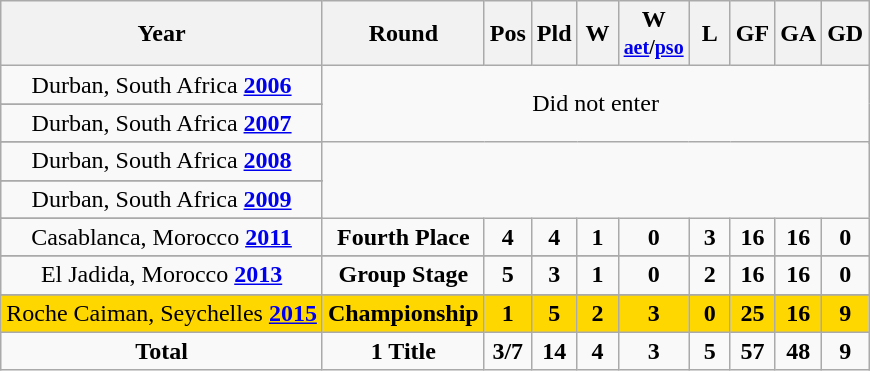<table class="wikitable" style="text-align: center;">
<tr>
<th>Year</th>
<th>Round</th>
<th width=20>Pos</th>
<th width=20>Pld</th>
<th width=20>W</th>
<th width=20>W<br><small><a href='#'>aet</a>/<a href='#'>pso</a></small></th>
<th width=20>L</th>
<th width=20>GF</th>
<th width=20>GA</th>
<th width=20>GD</th>
</tr>
<tr style="background:=;">
<td>Durban, South Africa <strong><a href='#'>2006</a></strong></td>
<td rowspan=4 colspan=9>Did not enter</td>
</tr>
<tr>
</tr>
<tr style="background;">
<td>Durban, South Africa <strong><a href='#'>2007</a></strong></td>
</tr>
<tr>
</tr>
<tr style="background:;">
<td>Durban, South Africa <strong><a href='#'>2008</a></strong></td>
</tr>
<tr>
</tr>
<tr style="background:;">
<td>Durban, South Africa <strong><a href='#'>2009</a></strong></td>
</tr>
<tr>
</tr>
<tr style="background:;">
<td>Casablanca, Morocco <strong><a href='#'>2011</a></strong></td>
<td><strong> Fourth Place</strong></td>
<td><strong>4</strong></td>
<td><strong>4</strong></td>
<td><strong>1</strong></td>
<td><strong>0</strong></td>
<td><strong>3</strong></td>
<td><strong>16</strong></td>
<td><strong>16</strong></td>
<td><strong>0</strong></td>
</tr>
<tr>
</tr>
<tr style="background:;">
<td>El Jadida, Morocco <strong><a href='#'>2013</a></strong></td>
<td><strong>Group Stage</strong></td>
<td><strong>5</strong></td>
<td><strong>3</strong></td>
<td><strong>1</strong></td>
<td><strong>0</strong></td>
<td><strong>2</strong></td>
<td><strong>16</strong></td>
<td><strong>16</strong></td>
<td><strong>0</strong></td>
</tr>
<tr>
</tr>
<tr style="background:gold;">
<td>Roche Caiman, Seychelles <strong><a href='#'>2015</a></strong></td>
<td><strong>Championship</strong></td>
<td><strong>1</strong></td>
<td><strong>5</strong></td>
<td><strong>2</strong></td>
<td><strong>3</strong></td>
<td><strong>0</strong></td>
<td><strong>25</strong></td>
<td><strong>16</strong></td>
<td><strong>9</strong></td>
</tr>
<tr>
<td><strong>Total</strong></td>
<td><strong>1 Title</strong></td>
<td><strong>3/7</strong></td>
<td><strong>14</strong></td>
<td><strong>4</strong></td>
<td><strong>3</strong></td>
<td><strong>5</strong></td>
<td><strong>57</strong></td>
<td><strong>48</strong></td>
<td><strong>9</strong></td>
</tr>
</table>
